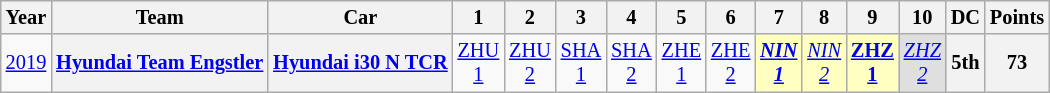<table class="wikitable" style="text-align:center; font-size:85%">
<tr>
<th>Year</th>
<th>Team</th>
<th>Car</th>
<th>1</th>
<th>2</th>
<th>3</th>
<th>4</th>
<th>5</th>
<th>6</th>
<th>7</th>
<th>8</th>
<th>9</th>
<th>10</th>
<th>DC</th>
<th>Points</th>
</tr>
<tr>
<td><a href='#'>2019</a></td>
<th nowrap><a href='#'>Hyundai Team Engstler</a></th>
<th nowrap><a href='#'>Hyundai i30 N TCR</a></th>
<td><a href='#'>ZHU<br>1</a></td>
<td><a href='#'>ZHU<br>2</a></td>
<td><a href='#'>SHA<br>1</a></td>
<td><a href='#'>SHA<br>2</a></td>
<td><a href='#'>ZHE<br>1</a></td>
<td><a href='#'>ZHE<br>2</a></td>
<td style="background:#FFFFBF;"><strong><em><a href='#'>NIN<br>1</a></em></strong><br></td>
<td style="background:#FFFFBF;"><em><a href='#'>NIN<br>2</a></em><br></td>
<td style="background:#FFFFBF;"><strong><a href='#'>ZHZ<br>1</a></strong><br></td>
<td style="background:#DFDFDF;"><em><a href='#'>ZHZ<br>2</a></em><br></td>
<th>5th</th>
<th>73</th>
</tr>
</table>
